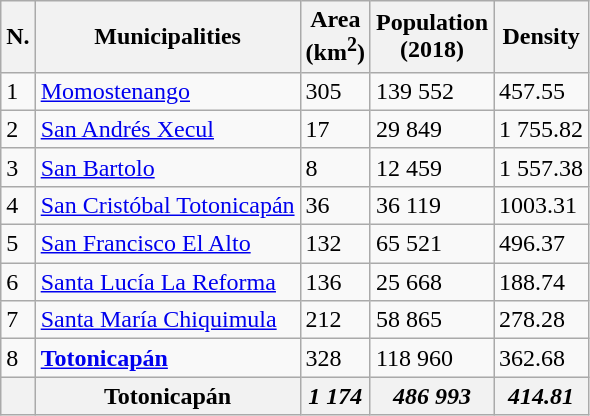<table class="wikitable sortable">
<tr>
<th>N.</th>
<th>Municipalities</th>
<th>Area<br>(km<sup>2</sup>)</th>
<th>Population<br>(2018)</th>
<th>Density</th>
</tr>
<tr>
<td>1</td>
<td><a href='#'>Momostenango</a></td>
<td>305</td>
<td>139 552</td>
<td>457.55</td>
</tr>
<tr>
<td>2</td>
<td><a href='#'>San Andrés Xecul</a></td>
<td>17</td>
<td>29 849</td>
<td>1 755.82</td>
</tr>
<tr>
<td>3</td>
<td><a href='#'>San Bartolo</a></td>
<td>8</td>
<td>12 459</td>
<td>1 557.38</td>
</tr>
<tr>
<td>4</td>
<td><a href='#'>San Cristóbal Totonicapán</a></td>
<td>36</td>
<td>36 119</td>
<td>1003.31</td>
</tr>
<tr>
<td>5</td>
<td><a href='#'>San Francisco El Alto</a></td>
<td>132</td>
<td>65 521</td>
<td>496.37</td>
</tr>
<tr>
<td>6</td>
<td><a href='#'>Santa Lucía La Reforma</a></td>
<td>136</td>
<td>25 668</td>
<td>188.74</td>
</tr>
<tr>
<td>7</td>
<td><a href='#'>Santa María Chiquimula</a></td>
<td>212</td>
<td>58 865</td>
<td>278.28</td>
</tr>
<tr>
<td>8</td>
<td><strong><a href='#'>Totonicapán</a></strong></td>
<td>328</td>
<td>118 960</td>
<td>362.68</td>
</tr>
<tr>
<th></th>
<th>Totonicapán</th>
<th><em>1 174</em></th>
<th><em>486 993</em></th>
<th><em>414.81</em></th>
</tr>
</table>
